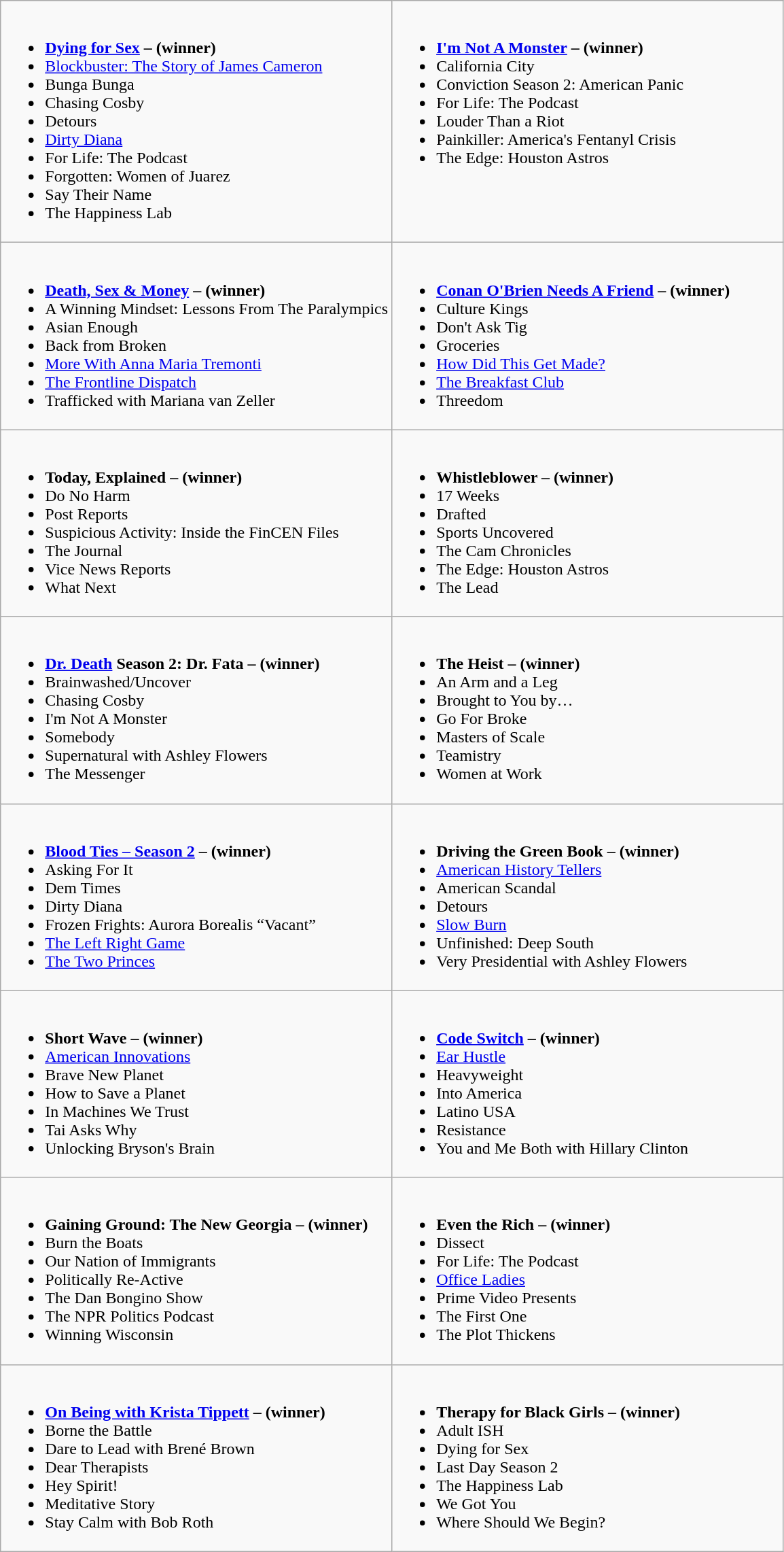<table class=wikitable>
<tr>
<td style="vertical-align:top;" width="50%"><br><ul><li><a href='#'><strong>Dying for Sex</strong></a> <strong>– (winner)</strong></li><li><a href='#'>Blockbuster: The Story of James Cameron</a></li><li>Bunga Bunga</li><li>Chasing Cosby</li><li>Detours</li><li><a href='#'>Dirty Diana</a></li><li>For Life: The Podcast</li><li>Forgotten: Women of Juarez</li><li>Say Their Name</li><li>The Happiness Lab</li></ul></td>
<td style="vertical-align:top;" width="50%"><br><ul><li><a href='#'><strong>I'm Not A Monster</strong></a>  <strong>– (winner)</strong></li><li>California City</li><li>Conviction Season 2: American Panic</li><li>For Life: The Podcast</li><li>Louder Than a Riot</li><li>Painkiller: America's Fentanyl Crisis</li><li>The Edge: Houston Astros</li></ul></td>
</tr>
<tr>
<td style="vertical-align:top;" width="50%"><br><ul><li><a href='#'><strong>Death, Sex & Money</strong></a>  <strong>– (winner)</strong></li><li>A Winning Mindset: Lessons From The Paralympics</li><li>Asian Enough</li><li>Back from Broken</li><li><a href='#'>More With Anna Maria Tremonti</a></li><li><a href='#'>The Frontline Dispatch</a></li><li>Trafficked with Mariana van Zeller</li></ul></td>
<td style="vertical-align:top;" width="50%"><br><ul><li><a href='#'><strong>Conan O'Brien Needs A Friend</strong></a> <strong>– (winner)</strong></li><li>Culture Kings</li><li>Don't Ask Tig</li><li>Groceries</li><li><a href='#'>How Did This Get Made?</a></li><li><a href='#'>The Breakfast Club</a></li><li>Threedom</li></ul></td>
</tr>
<tr>
<td><br><ul><li><strong>Today, Explained – (winner)</strong></li><li>Do No Harm</li><li>Post Reports</li><li>Suspicious Activity: Inside the FinCEN Files</li><li>The Journal</li><li>Vice News Reports</li><li>What Next</li></ul></td>
<td><br><ul><li><strong>Whistleblower – (winner)</strong></li><li>17 Weeks</li><li>Drafted</li><li>Sports Uncovered</li><li>The Cam Chronicles</li><li>The Edge: Houston Astros</li><li>The Lead</li></ul></td>
</tr>
<tr>
<td style="vertical-align:top;" width="50%"><br><ul><li><strong><a href='#'>Dr. Death</a> Season 2: Dr. Fata – (winner)</strong></li><li>Brainwashed/Uncover</li><li>Chasing Cosby</li><li>I'm Not A Monster</li><li>Somebody</li><li>Supernatural with Ashley Flowers</li><li>The Messenger</li></ul></td>
<td style="vertical-align:top;" width="50%"><br><ul><li><strong>The Heist – (winner)</strong></li><li>An Arm and a Leg</li><li>Brought to You by…</li><li>Go For Broke</li><li>Masters of Scale</li><li>Teamistry</li><li>Women at Work</li></ul></td>
</tr>
<tr>
<td style="vertical-align:top;" width="50%"><br><ul><li><strong><a href='#'>Blood Ties – Season 2</a> – (winner)</strong></li><li>Asking For It</li><li>Dem Times</li><li>Dirty Diana</li><li>Frozen Frights: Aurora Borealis “Vacant”</li><li><a href='#'>The Left Right Game</a></li><li><a href='#'>The Two Princes</a></li></ul></td>
<td style="vertical-align:top;" width="50%"><br><ul><li><strong>Driving the Green Book – (winner)</strong></li><li><a href='#'>American History Tellers</a></li><li>American Scandal</li><li>Detours</li><li><a href='#'>Slow Burn</a></li><li>Unfinished: Deep South</li><li>Very Presidential with Ashley Flowers</li></ul></td>
</tr>
<tr>
<td style="vertical-align:top;" width="50%"><br><ul><li><strong>Short Wave – (winner)</strong></li><li><a href='#'>American Innovations</a></li><li>Brave New Planet</li><li>How to Save a Planet</li><li>In Machines We Trust</li><li>Tai Asks Why</li><li>Unlocking Bryson's Brain</li></ul></td>
<td style="vertical-align:top;" width="50%"><br><ul><li><strong><a href='#'>Code Switch</a> – (winner)</strong></li><li><a href='#'>Ear Hustle</a></li><li>Heavyweight</li><li>Into America</li><li>Latino USA</li><li>Resistance</li><li>You and Me Both with Hillary Clinton</li></ul></td>
</tr>
<tr>
<td style="vertical-align:top;" width="50%"><br><ul><li><strong>Gaining Ground: The New Georgia – (winner)</strong></li><li>Burn the Boats</li><li>Our Nation of Immigrants</li><li>Politically Re-Active</li><li>The Dan Bongino Show</li><li>The NPR Politics Podcast</li><li>Winning Wisconsin</li></ul></td>
<td style="vertical-align:top;" width="50%"><br><ul><li><strong>Even the Rich – (winner)</strong></li><li>Dissect</li><li>For Life: The Podcast</li><li><a href='#'>Office Ladies</a></li><li>Prime Video Presents</li><li>The First One</li><li>The Plot Thickens</li></ul></td>
</tr>
<tr>
<td style="vertical-align:top;" width="50%"><br><ul><li><strong><a href='#'>On Being with Krista Tippett</a> – (winner)</strong></li><li>Borne the Battle</li><li>Dare to Lead with Brené Brown</li><li>Dear Therapists</li><li>Hey Spirit!</li><li>Meditative Story</li><li>Stay Calm with Bob Roth</li></ul></td>
<td style="vertical-align:top;" width="50%"><br><ul><li><strong>Therapy for Black Girls – (winner)</strong></li><li>Adult ISH</li><li>Dying for Sex</li><li>Last Day Season 2</li><li>The Happiness Lab</li><li>We Got You</li><li>Where Should We Begin?</li></ul></td>
</tr>
</table>
